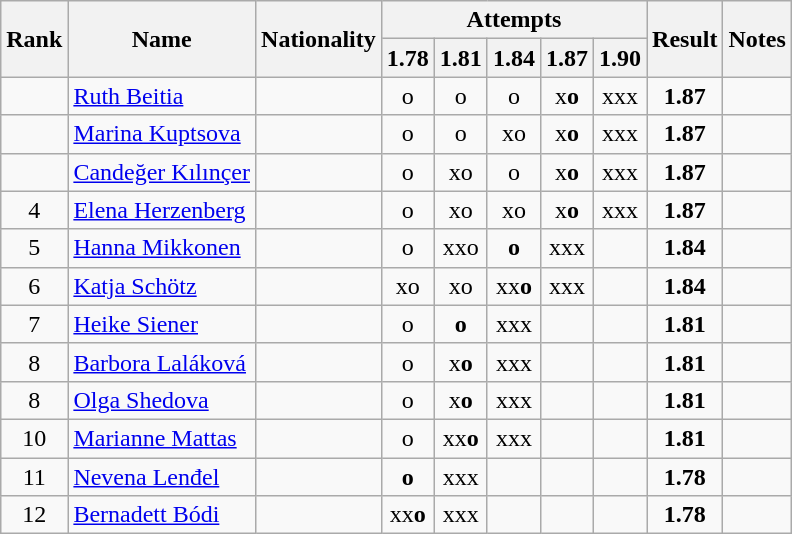<table class="wikitable sortable" style="text-align:center">
<tr>
<th rowspan=2>Rank</th>
<th rowspan=2>Name</th>
<th rowspan=2>Nationality</th>
<th colspan=5>Attempts</th>
<th rowspan=2>Result</th>
<th rowspan=2>Notes</th>
</tr>
<tr>
<th>1.78</th>
<th>1.81</th>
<th>1.84</th>
<th>1.87</th>
<th>1.90</th>
</tr>
<tr>
<td></td>
<td align=left><a href='#'>Ruth Beitia</a></td>
<td align=left></td>
<td>o</td>
<td>o</td>
<td>o</td>
<td>x<strong>o</strong></td>
<td>xxx</td>
<td><strong>1.87</strong></td>
<td></td>
</tr>
<tr>
<td></td>
<td align=left><a href='#'>Marina Kuptsova</a></td>
<td align=left></td>
<td>o</td>
<td>o</td>
<td>xo</td>
<td>x<strong>o</strong></td>
<td>xxx</td>
<td><strong>1.87</strong></td>
<td></td>
</tr>
<tr>
<td></td>
<td align=left><a href='#'>Candeğer Kılınçer</a></td>
<td align=left></td>
<td>o</td>
<td>xo</td>
<td>o</td>
<td>x<strong>o</strong></td>
<td>xxx</td>
<td><strong>1.87</strong></td>
<td></td>
</tr>
<tr>
<td>4</td>
<td align=left><a href='#'>Elena Herzenberg</a></td>
<td align=left></td>
<td>o</td>
<td>xo</td>
<td>xo</td>
<td>x<strong>o</strong></td>
<td>xxx</td>
<td><strong>1.87</strong></td>
<td></td>
</tr>
<tr>
<td>5</td>
<td align=left><a href='#'>Hanna Mikkonen</a></td>
<td align=left></td>
<td>o</td>
<td>xxo</td>
<td><strong>o</strong></td>
<td>xxx</td>
<td></td>
<td><strong>1.84</strong></td>
<td></td>
</tr>
<tr>
<td>6</td>
<td align=left><a href='#'>Katja Schötz</a></td>
<td align=left></td>
<td>xo</td>
<td>xo</td>
<td>xx<strong>o</strong></td>
<td>xxx</td>
<td></td>
<td><strong>1.84</strong></td>
<td></td>
</tr>
<tr>
<td>7</td>
<td align=left><a href='#'>Heike Siener</a></td>
<td align=left></td>
<td>o</td>
<td><strong>o</strong></td>
<td>xxx</td>
<td></td>
<td></td>
<td><strong>1.81</strong></td>
<td></td>
</tr>
<tr>
<td>8</td>
<td align=left><a href='#'>Barbora Laláková</a></td>
<td align=left></td>
<td>o</td>
<td>x<strong>o</strong></td>
<td>xxx</td>
<td></td>
<td></td>
<td><strong>1.81</strong></td>
<td></td>
</tr>
<tr>
<td>8</td>
<td align=left><a href='#'>Olga Shedova</a></td>
<td align=left></td>
<td>o</td>
<td>x<strong>o</strong></td>
<td>xxx</td>
<td></td>
<td></td>
<td><strong>1.81</strong></td>
<td></td>
</tr>
<tr>
<td>10</td>
<td align=left><a href='#'>Marianne Mattas</a></td>
<td align=left></td>
<td>o</td>
<td>xx<strong>o</strong></td>
<td>xxx</td>
<td></td>
<td></td>
<td><strong>1.81</strong></td>
<td></td>
</tr>
<tr>
<td>11</td>
<td align=left><a href='#'>Nevena Lenđel</a></td>
<td align=left></td>
<td><strong>o</strong></td>
<td>xxx</td>
<td></td>
<td></td>
<td></td>
<td><strong>1.78</strong></td>
<td></td>
</tr>
<tr>
<td>12</td>
<td align=left><a href='#'>Bernadett Bódi</a></td>
<td align=left></td>
<td>xx<strong>o</strong></td>
<td>xxx</td>
<td></td>
<td></td>
<td></td>
<td><strong>1.78</strong></td>
<td></td>
</tr>
</table>
